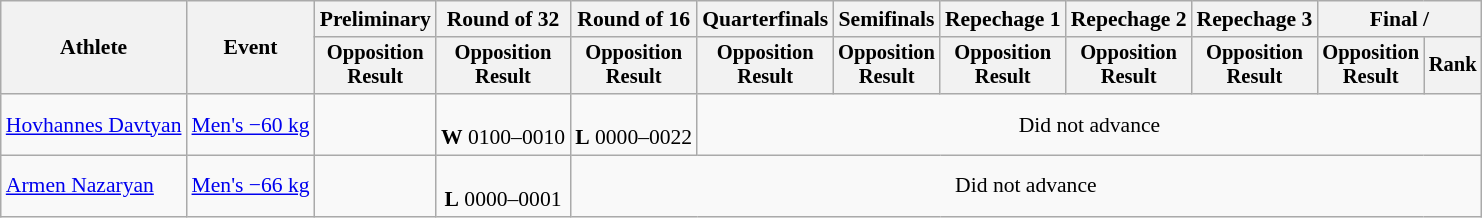<table class="wikitable" style="font-size:90%">
<tr>
<th rowspan="2">Athlete</th>
<th rowspan="2">Event</th>
<th>Preliminary</th>
<th>Round of 32</th>
<th>Round of 16</th>
<th>Quarterfinals</th>
<th>Semifinals</th>
<th>Repechage 1</th>
<th>Repechage 2</th>
<th>Repechage 3</th>
<th colspan=2>Final / </th>
</tr>
<tr style="font-size:95%">
<th>Opposition<br>Result</th>
<th>Opposition<br>Result</th>
<th>Opposition<br>Result</th>
<th>Opposition<br>Result</th>
<th>Opposition<br>Result</th>
<th>Opposition<br>Result</th>
<th>Opposition<br>Result</th>
<th>Opposition<br>Result</th>
<th>Opposition<br>Result</th>
<th>Rank</th>
</tr>
<tr align=center>
<td align=left><a href='#'>Hovhannes Davtyan</a></td>
<td align=left><a href='#'>Men's −60 kg</a></td>
<td></td>
<td><br><strong>W</strong> 0100–0010</td>
<td><br><strong>L</strong> 0000–0022</td>
<td colspan=7>Did not advance</td>
</tr>
<tr align=center>
<td align=left><a href='#'>Armen Nazaryan</a></td>
<td><a href='#'>Men's −66 kg</a></td>
<td></td>
<td><br><strong>L</strong> 0000–0001</td>
<td colspan=8>Did not advance</td>
</tr>
</table>
